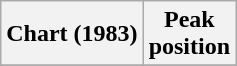<table class="wikitable sortable">
<tr>
<th align="left">Chart (1983)</th>
<th align="center">Peak<br>position</th>
</tr>
<tr>
</tr>
</table>
